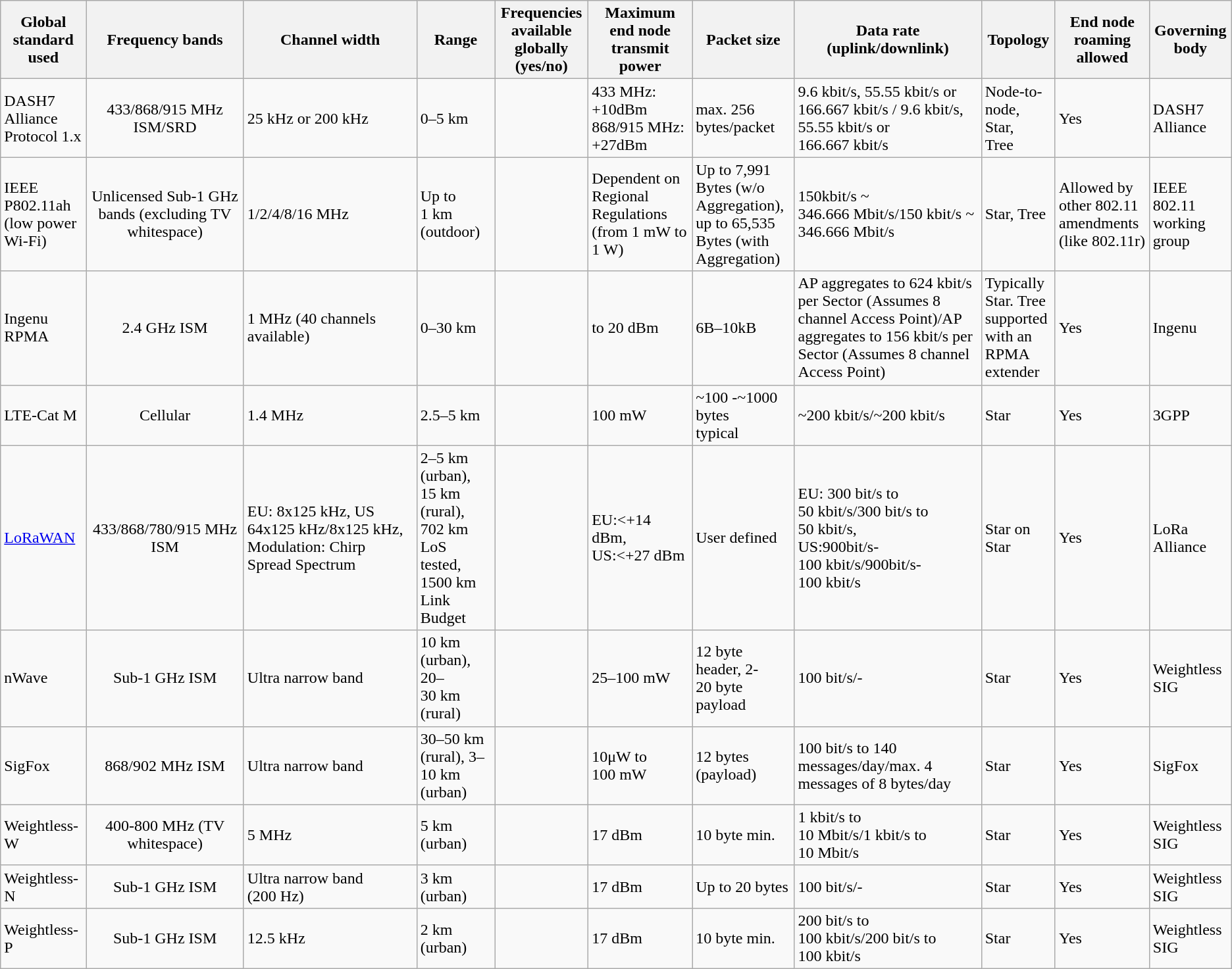<table class="wikitable">
<tr>
<th style="text-align: center;">Global standard used</th>
<th style="text-align: center;">Frequency bands</th>
<th style="text-align: center;">Channel width</th>
<th style="text-align: center;">Range</th>
<th style="text-align: center;">Frequencies available globally (yes/no)</th>
<th style="text-align: center;">Maximum end node transmit power</th>
<th style="text-align: center;">Packet size</th>
<th style="text-align: center;">Data rate (uplink/downlink)</th>
<th style="text-align: center;">Topology</th>
<th style="text-align: center;">End node roaming allowed</th>
<th style="text-align: center;">Governing body</th>
</tr>
<tr>
<td>DASH7 Alliance Protocol 1.x</td>
<td style="text-align: center;">433/868/915 MHz ISM/SRD</td>
<td>25 kHz or 200 kHz</td>
<td>0–5 km</td>
<td></td>
<td>433 MHz: +10dBm<br>868/915 MHz: +27dBm</td>
<td>max. 256 bytes/packet</td>
<td>9.6 kbit/s, 55.55 kbit/s or<br>166.667 kbit/s / 9.6 kbit/s, 55.55 kbit/s or
166.667 kbit/s</td>
<td>Node-to-node, Star,<br>Tree</td>
<td>Yes</td>
<td>DASH7 Alliance</td>
</tr>
<tr>
<td>IEEE P802.11ah (low power Wi-Fi)</td>
<td style="text-align: center;">Unlicensed Sub-1 GHz bands (excluding TV whitespace)</td>
<td>1/2/4/8/16 MHz</td>
<td>Up to 1 km (outdoor)</td>
<td></td>
<td>Dependent on Regional<br>Regulations (from 1 mW to 1 W)</td>
<td>Up to 7,991 Bytes (w/o<br>Aggregation), up to
65,535 Bytes (with
Aggregation)</td>
<td>150kbit/s ~ 346.666 Mbit/s/150 kbit/s ~ 346.666 Mbit/s</td>
<td>Star, Tree</td>
<td>Allowed by other 802.11 amendments (like 802.11r)</td>
<td>IEEE 802.11 working group</td>
</tr>
<tr>
<td>Ingenu RPMA</td>
<td style="text-align: center;">2.4 GHz ISM</td>
<td>1 MHz (40 channels available)</td>
<td>0–30 km</td>
<td></td>
<td>to 20 dBm</td>
<td>6B–10kB</td>
<td>AP aggregates to 624 kbit/s<br>per Sector (Assumes 8
channel Access Point)/AP aggregates to 156 kbit/s
per Sector (Assumes 8
channel Access Point)</td>
<td>Typically Star. Tree<br>supported with an RPMA
extender</td>
<td>Yes</td>
<td>Ingenu</td>
</tr>
<tr>
<td>LTE-Cat M</td>
<td style="text-align: center;">Cellular</td>
<td>1.4 MHz</td>
<td>2.5–5 km</td>
<td></td>
<td>100 mW</td>
<td>~100 -~1000 bytes<br>typical</td>
<td>~200 kbit/s/~200 kbit/s</td>
<td>Star</td>
<td>Yes</td>
<td>3GPP</td>
</tr>
<tr>
<td><a href='#'>LoRaWAN</a></td>
<td style="text-align: center;">433/868/780/915 MHz ISM</td>
<td>EU: 8x125 kHz, US 64x125 kHz/8x125 kHz, Modulation: Chirp Spread Spectrum</td>
<td>2–5 km (urban), 15 km (rural), 702 km LoS tested, 1500 km Link Budget</td>
<td></td>
<td>EU:<+14 dBm,<br>US:<+27 dBm</td>
<td>User defined</td>
<td>EU: 300 bit/s to 50 kbit/s/300 bit/s to 50 kbit/s,<br>US:900bit/s-100 kbit/s/900bit/s-100 kbit/s</td>
<td>Star on Star</td>
<td>Yes</td>
<td>LoRa Alliance</td>
</tr>
<tr>
<td>nWave</td>
<td style="text-align: center;">Sub-1 GHz ISM</td>
<td>Ultra narrow band</td>
<td>10 km (urban), 20–<br>30 km (rural)</td>
<td></td>
<td>25–100 mW</td>
<td>12 byte header, 2-<br>20 byte payload</td>
<td>100 bit/s/-</td>
<td>Star</td>
<td>Yes</td>
<td>Weightless SIG</td>
</tr>
<tr>
<td>SigFox</td>
<td style="text-align: center;">868/902 MHz ISM</td>
<td>Ultra narrow band</td>
<td>30–50 km (rural), 3–<br>10 km (urban)</td>
<td></td>
<td>10μW to 100 mW</td>
<td>12 bytes (payload)</td>
<td>100 bit/s to 140<br>messages/day/max. 4 messages of 8
bytes/day</td>
<td>Star</td>
<td>Yes</td>
<td>SigFox</td>
</tr>
<tr>
<td>Weightless-W</td>
<td style="text-align: center;">400-800 MHz (TV whitespace)</td>
<td>5 MHz</td>
<td>5 km (urban)</td>
<td></td>
<td>17 dBm</td>
<td>10 byte min.</td>
<td>1 kbit/s to<br>10 Mbit/s/1 kbit/s to
10 Mbit/s</td>
<td>Star</td>
<td>Yes</td>
<td>Weightless SIG</td>
</tr>
<tr>
<td>Weightless-N</td>
<td style="text-align: center;">Sub-1 GHz ISM</td>
<td>Ultra narrow band (200 Hz)</td>
<td>3 km (urban)</td>
<td></td>
<td>17 dBm</td>
<td>Up to 20 bytes</td>
<td>100 bit/s/-</td>
<td>Star</td>
<td>Yes</td>
<td>Weightless SIG</td>
</tr>
<tr>
<td>Weightless-P</td>
<td style="text-align: center;">Sub-1 GHz ISM</td>
<td>12.5 kHz</td>
<td>2 km (urban)</td>
<td></td>
<td>17 dBm</td>
<td>10 byte min.</td>
<td>200 bit/s to<br>100 kbit/s/200 bit/s to
100 kbit/s</td>
<td>Star</td>
<td>Yes</td>
<td>Weightless SIG</td>
</tr>
</table>
